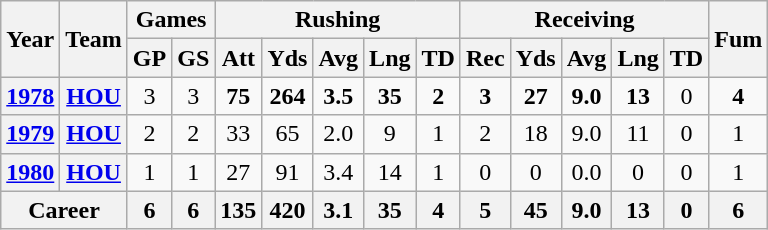<table class="wikitable" style="text-align:center;">
<tr>
<th rowspan="2">Year</th>
<th rowspan="2">Team</th>
<th colspan="2">Games</th>
<th colspan="5">Rushing</th>
<th colspan="5">Receiving</th>
<th rowspan="2">Fum</th>
</tr>
<tr>
<th>GP</th>
<th>GS</th>
<th>Att</th>
<th>Yds</th>
<th>Avg</th>
<th>Lng</th>
<th>TD</th>
<th>Rec</th>
<th>Yds</th>
<th>Avg</th>
<th>Lng</th>
<th>TD</th>
</tr>
<tr>
<th><a href='#'>1978</a></th>
<th><a href='#'>HOU</a></th>
<td>3</td>
<td>3</td>
<td><strong>75</strong></td>
<td><strong>264</strong></td>
<td><strong>3.5</strong></td>
<td><strong>35</strong></td>
<td><strong>2</strong></td>
<td><strong>3</strong></td>
<td><strong>27</strong></td>
<td><strong>9.0</strong></td>
<td><strong>13</strong></td>
<td>0</td>
<td><strong>4</strong></td>
</tr>
<tr>
<th><a href='#'>1979</a></th>
<th><a href='#'>HOU</a></th>
<td>2</td>
<td>2</td>
<td>33</td>
<td>65</td>
<td>2.0</td>
<td>9</td>
<td>1</td>
<td>2</td>
<td>18</td>
<td>9.0</td>
<td>11</td>
<td>0</td>
<td>1</td>
</tr>
<tr>
<th><a href='#'>1980</a></th>
<th><a href='#'>HOU</a></th>
<td>1</td>
<td>1</td>
<td>27</td>
<td>91</td>
<td>3.4</td>
<td>14</td>
<td>1</td>
<td>0</td>
<td>0</td>
<td>0.0</td>
<td>0</td>
<td>0</td>
<td>1</td>
</tr>
<tr>
<th colspan="2">Career</th>
<th>6</th>
<th>6</th>
<th>135</th>
<th>420</th>
<th>3.1</th>
<th>35</th>
<th>4</th>
<th>5</th>
<th>45</th>
<th>9.0</th>
<th>13</th>
<th>0</th>
<th>6</th>
</tr>
</table>
